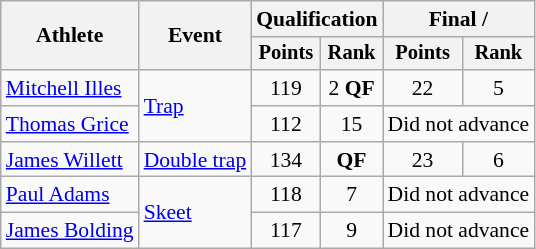<table class=wikitable style=font-size:90%;text-align:center>
<tr>
<th rowspan=2>Athlete</th>
<th rowspan=2>Event</th>
<th colspan=2>Qualification</th>
<th colspan=2>Final / </th>
</tr>
<tr style=font-size:95%>
<th>Points</th>
<th>Rank</th>
<th>Points</th>
<th>Rank</th>
</tr>
<tr>
<td align=left><a href='#'>Mitchell Illes</a></td>
<td align=left rowspan=2><a href='#'>Trap</a></td>
<td>119</td>
<td>2 <strong>QF</strong></td>
<td>22</td>
<td>5</td>
</tr>
<tr>
<td align=left><a href='#'>Thomas Grice</a></td>
<td>112</td>
<td>15</td>
<td colspan=2>Did not advance</td>
</tr>
<tr>
<td align=left><a href='#'>James Willett</a></td>
<td align=left><a href='#'>Double trap</a></td>
<td>134</td>
<td><strong>QF</strong></td>
<td>23</td>
<td>6</td>
</tr>
<tr>
<td align=left><a href='#'>Paul Adams</a></td>
<td align=left rowspan=2><a href='#'>Skeet</a></td>
<td>118</td>
<td>7</td>
<td colspan=2>Did not advance</td>
</tr>
<tr>
<td align=left><a href='#'>James Bolding</a></td>
<td>117</td>
<td>9</td>
<td colspan=2>Did not advance</td>
</tr>
</table>
